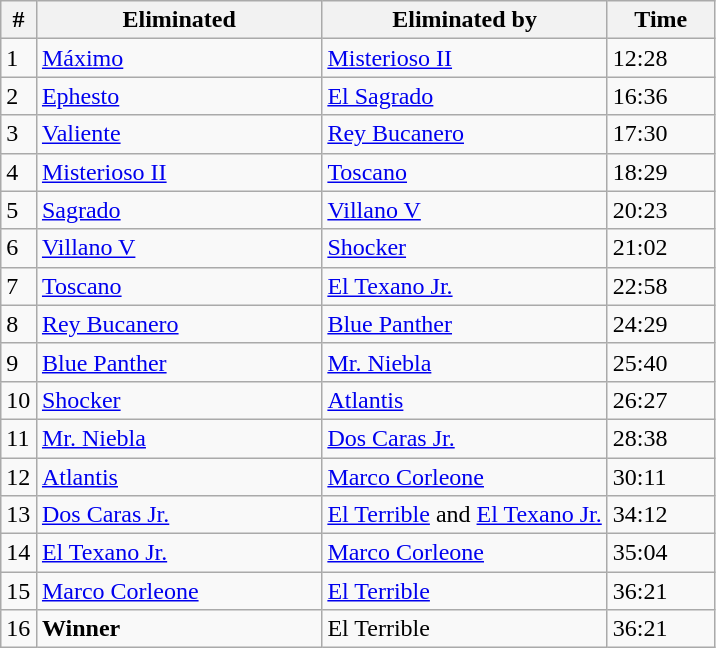<table class="wikitable sortable">
<tr>
<th width=5%>#</th>
<th width=40%>Eliminated</th>
<th width=40%>Eliminated by</th>
<th width=15%>Time</th>
</tr>
<tr>
<td>1</td>
<td><a href='#'>Máximo</a></td>
<td><a href='#'>Misterioso II</a></td>
<td>12:28</td>
</tr>
<tr>
<td>2</td>
<td><a href='#'>Ephesto</a></td>
<td><a href='#'>El Sagrado</a></td>
<td>16:36</td>
</tr>
<tr>
<td>3</td>
<td><a href='#'>Valiente</a></td>
<td><a href='#'>Rey Bucanero</a></td>
<td>17:30</td>
</tr>
<tr>
<td>4</td>
<td><a href='#'>Misterioso II</a></td>
<td><a href='#'>Toscano</a></td>
<td>18:29</td>
</tr>
<tr>
<td>5</td>
<td><a href='#'>Sagrado</a></td>
<td><a href='#'>Villano V</a></td>
<td>20:23</td>
</tr>
<tr>
<td>6</td>
<td><a href='#'>Villano V</a></td>
<td><a href='#'>Shocker</a></td>
<td>21:02</td>
</tr>
<tr>
<td>7</td>
<td><a href='#'>Toscano</a></td>
<td><a href='#'>El Texano Jr.</a></td>
<td>22:58</td>
</tr>
<tr>
<td>8</td>
<td><a href='#'>Rey Bucanero</a></td>
<td><a href='#'>Blue Panther</a></td>
<td>24:29</td>
</tr>
<tr>
<td>9</td>
<td><a href='#'>Blue Panther</a></td>
<td><a href='#'>Mr. Niebla</a></td>
<td>25:40</td>
</tr>
<tr>
<td>10</td>
<td><a href='#'>Shocker</a></td>
<td><a href='#'>Atlantis</a></td>
<td>26:27</td>
</tr>
<tr>
<td>11</td>
<td><a href='#'>Mr. Niebla</a></td>
<td><a href='#'>Dos Caras Jr.</a></td>
<td>28:38</td>
</tr>
<tr>
<td>12</td>
<td><a href='#'>Atlantis</a></td>
<td><a href='#'>Marco Corleone</a></td>
<td>30:11</td>
</tr>
<tr>
<td>13</td>
<td><a href='#'>Dos Caras Jr.</a></td>
<td><a href='#'>El Terrible</a> and <a href='#'>El Texano Jr.</a></td>
<td>34:12</td>
</tr>
<tr>
<td>14</td>
<td><a href='#'>El Texano Jr.</a></td>
<td><a href='#'>Marco Corleone</a></td>
<td>35:04</td>
</tr>
<tr>
<td>15</td>
<td><a href='#'>Marco Corleone</a></td>
<td><a href='#'>El Terrible</a></td>
<td>36:21</td>
</tr>
<tr>
<td>16</td>
<td><strong>Winner</strong></td>
<td>El Terrible</td>
<td>36:21</td>
</tr>
</table>
